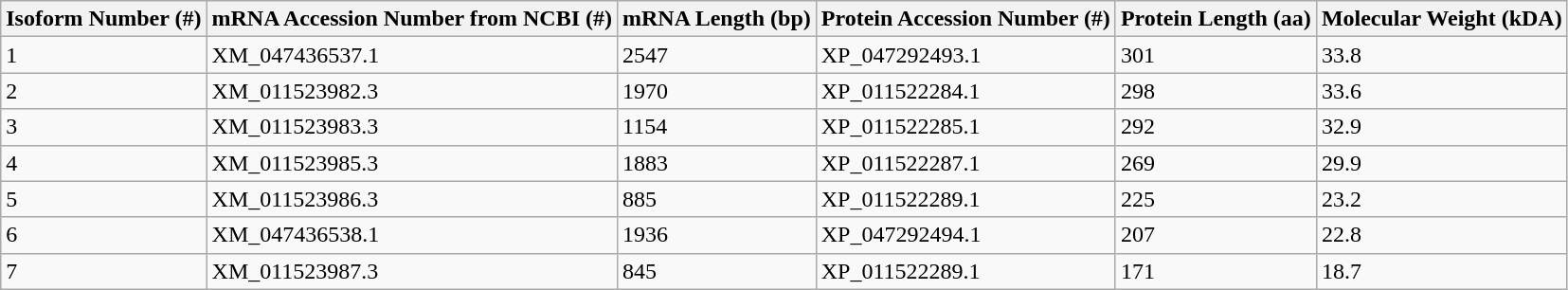<table class="wikitable">
<tr>
<th>Isoform Number (#)</th>
<th>mRNA Accession Number from NCBI (#)</th>
<th>mRNA Length (bp)</th>
<th>Protein Accession Number (#)</th>
<th>Protein Length (aa)</th>
<th>Molecular Weight (kDA)</th>
</tr>
<tr>
<td>1</td>
<td>XM_047436537.1</td>
<td>2547</td>
<td>XP_047292493.1</td>
<td>301</td>
<td>33.8</td>
</tr>
<tr>
<td>2</td>
<td>XM_011523982.3</td>
<td>1970</td>
<td>XP_011522284.1</td>
<td>298</td>
<td>33.6</td>
</tr>
<tr>
<td>3</td>
<td>XM_011523983.3</td>
<td>1154</td>
<td>XP_011522285.1</td>
<td>292</td>
<td>32.9</td>
</tr>
<tr>
<td>4</td>
<td>XM_011523985.3</td>
<td>1883</td>
<td>XP_011522287.1</td>
<td>269</td>
<td>29.9</td>
</tr>
<tr>
<td>5</td>
<td>XM_011523986.3</td>
<td>885</td>
<td>XP_011522289.1</td>
<td>225</td>
<td>23.2</td>
</tr>
<tr>
<td>6</td>
<td>XM_047436538.1</td>
<td>1936</td>
<td>XP_047292494.1</td>
<td>207</td>
<td>22.8</td>
</tr>
<tr>
<td>7</td>
<td>XM_011523987.3</td>
<td>845</td>
<td>XP_011522289.1</td>
<td>171</td>
<td>18.7</td>
</tr>
</table>
